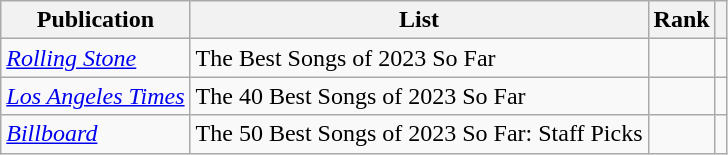<table class="sortable wikitable">
<tr>
<th>Publication</th>
<th>List</th>
<th>Rank</th>
<th class="unsortable"></th>
</tr>
<tr>
<td><em><a href='#'>Rolling Stone</a></em></td>
<td>The Best Songs of 2023 So Far</td>
<td></td>
<td></td>
</tr>
<tr>
<td><em><a href='#'>Los Angeles Times</a></em></td>
<td>The 40 Best Songs of 2023 So Far</td>
<td></td>
<td></td>
</tr>
<tr>
<td><em><a href='#'>Billboard</a></em></td>
<td>The 50 Best Songs of 2023 So Far: Staff Picks</td>
<td></td>
<td></td>
</tr>
</table>
